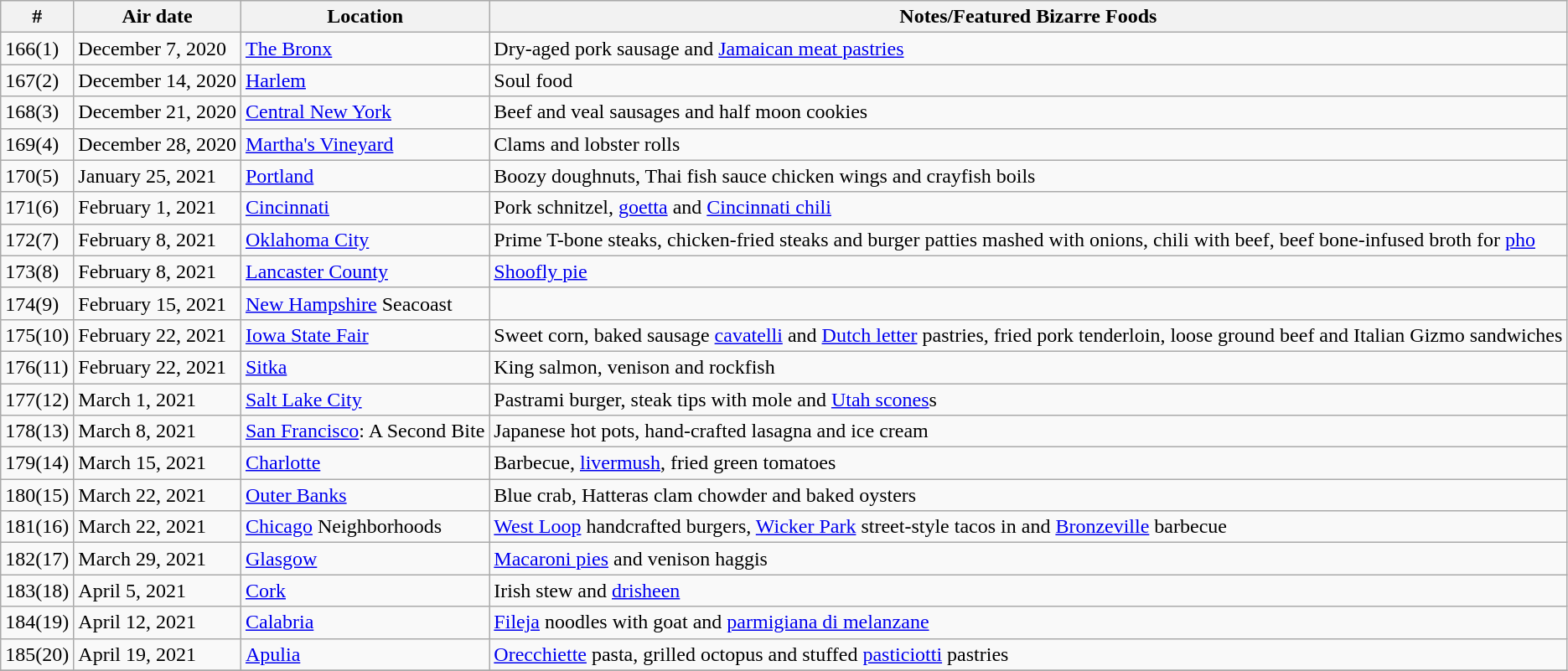<table class="wikitable">
<tr style="background:#EFEFEF">
<th>#</th>
<th>Air date</th>
<th>Location</th>
<th>Notes/Featured Bizarre Foods</th>
</tr>
<tr>
<td>166(1)</td>
<td>December 7, 2020</td>
<td><a href='#'>The Bronx</a></td>
<td>Dry-aged pork sausage and <a href='#'>Jamaican meat pastries</a></td>
</tr>
<tr>
<td>167(2)</td>
<td>December 14, 2020</td>
<td><a href='#'>Harlem</a></td>
<td>Soul food</td>
</tr>
<tr>
<td>168(3)</td>
<td>December 21, 2020</td>
<td><a href='#'>Central New York</a></td>
<td>Beef and veal sausages and half moon cookies</td>
</tr>
<tr>
<td>169(4)</td>
<td>December 28, 2020</td>
<td><a href='#'>Martha's Vineyard</a></td>
<td>Clams and lobster rolls</td>
</tr>
<tr>
<td>170(5)</td>
<td>January 25, 2021</td>
<td><a href='#'>Portland</a></td>
<td>Boozy doughnuts, Thai fish sauce chicken wings and crayfish boils</td>
</tr>
<tr>
<td>171(6)</td>
<td>February 1, 2021</td>
<td><a href='#'>Cincinnati</a></td>
<td>Pork schnitzel, <a href='#'>goetta</a> and <a href='#'>Cincinnati chili</a></td>
</tr>
<tr>
<td>172(7)</td>
<td>February 8, 2021</td>
<td><a href='#'>Oklahoma City</a></td>
<td>Prime T-bone steaks, chicken-fried steaks and burger patties mashed with onions, chili with beef, beef bone-infused broth for <a href='#'>pho</a></td>
</tr>
<tr>
<td>173(8)</td>
<td>February 8, 2021</td>
<td><a href='#'>Lancaster County</a></td>
<td><a href='#'>Shoofly pie</a></td>
</tr>
<tr>
<td>174(9)</td>
<td>February 15, 2021</td>
<td><a href='#'>New Hampshire</a> Seacoast</td>
<td></td>
</tr>
<tr>
<td>175(10)</td>
<td>February 22, 2021</td>
<td><a href='#'>Iowa State Fair</a></td>
<td>Sweet corn, baked sausage <a href='#'>cavatelli</a> and <a href='#'>Dutch letter</a> pastries, fried pork tenderloin, loose ground beef and Italian Gizmo sandwiches</td>
</tr>
<tr>
<td>176(11)</td>
<td>February 22, 2021</td>
<td><a href='#'>Sitka</a></td>
<td>King salmon, venison and rockfish</td>
</tr>
<tr>
<td>177(12)</td>
<td>March 1, 2021</td>
<td><a href='#'>Salt Lake City</a></td>
<td>Pastrami burger, steak tips with mole and <a href='#'>Utah scones</a>s</td>
</tr>
<tr>
<td>178(13)</td>
<td>March 8, 2021</td>
<td><a href='#'>San Francisco</a>: A Second Bite</td>
<td>Japanese hot pots, hand-crafted lasagna and ice cream</td>
</tr>
<tr>
<td>179(14)</td>
<td>March 15, 2021</td>
<td><a href='#'>Charlotte</a></td>
<td>Barbecue, <a href='#'>livermush</a>, fried green tomatoes</td>
</tr>
<tr>
<td>180(15)</td>
<td>March 22, 2021</td>
<td><a href='#'>Outer Banks</a></td>
<td>Blue crab, Hatteras clam chowder and baked oysters</td>
</tr>
<tr>
<td>181(16)</td>
<td>March 22, 2021</td>
<td><a href='#'>Chicago</a> Neighborhoods</td>
<td><a href='#'>West Loop</a> handcrafted burgers, <a href='#'>Wicker Park</a> street-style tacos in and <a href='#'>Bronzeville</a> barbecue</td>
</tr>
<tr>
<td>182(17)</td>
<td>March 29, 2021</td>
<td><a href='#'>Glasgow</a></td>
<td><a href='#'>Macaroni pies</a> and venison haggis</td>
</tr>
<tr>
<td>183(18)</td>
<td>April 5, 2021</td>
<td><a href='#'>Cork</a></td>
<td>Irish stew and <a href='#'>drisheen</a></td>
</tr>
<tr>
<td>184(19)</td>
<td>April 12, 2021</td>
<td><a href='#'>Calabria</a></td>
<td><a href='#'>Fileja</a> noodles with goat and <a href='#'>parmigiana di melanzane</a></td>
</tr>
<tr>
<td>185(20)</td>
<td>April 19, 2021</td>
<td><a href='#'>Apulia</a></td>
<td><a href='#'>Orecchiette</a> pasta, grilled octopus and stuffed <a href='#'>pasticiotti</a> pastries</td>
</tr>
<tr>
</tr>
</table>
